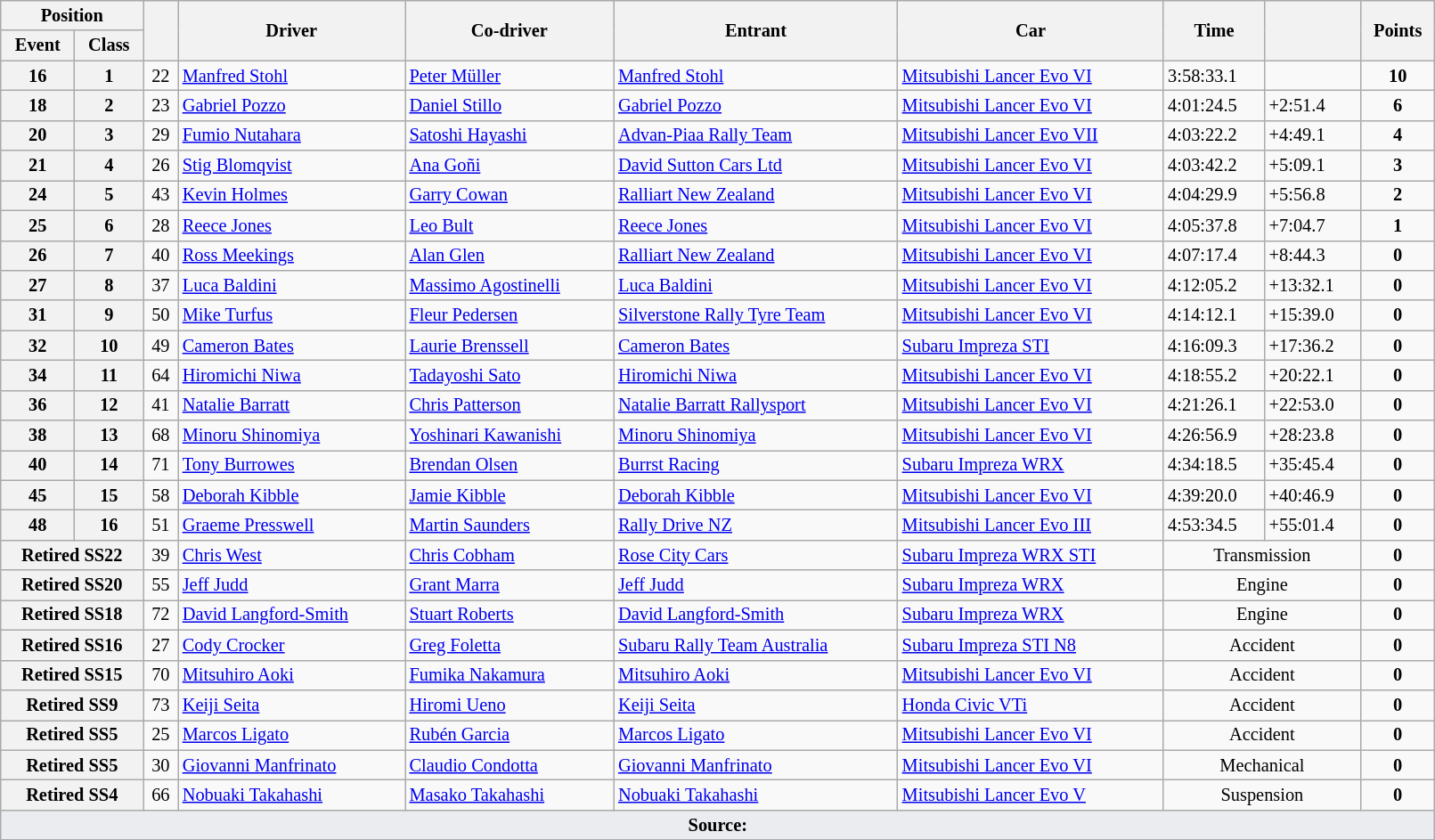<table class="wikitable" width=85% style="font-size: 85%;">
<tr>
<th colspan="2">Position</th>
<th rowspan="2"></th>
<th rowspan="2">Driver</th>
<th rowspan="2">Co-driver</th>
<th rowspan="2">Entrant</th>
<th rowspan="2">Car</th>
<th rowspan="2">Time</th>
<th rowspan="2"></th>
<th rowspan="2">Points</th>
</tr>
<tr>
<th>Event</th>
<th>Class</th>
</tr>
<tr>
<th>16</th>
<th>1</th>
<td align="center">22</td>
<td> <a href='#'>Manfred Stohl</a></td>
<td> <a href='#'>Peter Müller</a></td>
<td> <a href='#'>Manfred Stohl</a></td>
<td><a href='#'>Mitsubishi Lancer Evo VI</a></td>
<td>3:58:33.1</td>
<td></td>
<td align="center"><strong>10</strong></td>
</tr>
<tr>
<th>18</th>
<th>2</th>
<td align="center">23</td>
<td> <a href='#'>Gabriel Pozzo</a></td>
<td> <a href='#'>Daniel Stillo</a></td>
<td> <a href='#'>Gabriel Pozzo</a></td>
<td><a href='#'>Mitsubishi Lancer Evo VI</a></td>
<td>4:01:24.5</td>
<td>+2:51.4</td>
<td align="center"><strong>6</strong></td>
</tr>
<tr>
<th>20</th>
<th>3</th>
<td align="center">29</td>
<td> <a href='#'>Fumio Nutahara</a></td>
<td> <a href='#'>Satoshi Hayashi</a></td>
<td> <a href='#'>Advan-Piaa Rally Team</a></td>
<td><a href='#'>Mitsubishi Lancer Evo VII</a></td>
<td>4:03:22.2</td>
<td>+4:49.1</td>
<td align="center"><strong>4</strong></td>
</tr>
<tr>
<th>21</th>
<th>4</th>
<td align="center">26</td>
<td> <a href='#'>Stig Blomqvist</a></td>
<td> <a href='#'>Ana Goñi</a></td>
<td> <a href='#'>David Sutton Cars Ltd</a></td>
<td><a href='#'>Mitsubishi Lancer Evo VI</a></td>
<td>4:03:42.2</td>
<td>+5:09.1</td>
<td align="center"><strong>3</strong></td>
</tr>
<tr>
<th>24</th>
<th>5</th>
<td align="center">43</td>
<td> <a href='#'>Kevin Holmes</a></td>
<td> <a href='#'>Garry Cowan</a></td>
<td> <a href='#'>Ralliart New Zealand</a></td>
<td><a href='#'>Mitsubishi Lancer Evo VI</a></td>
<td>4:04:29.9</td>
<td>+5:56.8</td>
<td align="center"><strong>2</strong></td>
</tr>
<tr>
<th>25</th>
<th>6</th>
<td align="center">28</td>
<td> <a href='#'>Reece Jones</a></td>
<td> <a href='#'>Leo Bult</a></td>
<td> <a href='#'>Reece Jones</a></td>
<td><a href='#'>Mitsubishi Lancer Evo VI</a></td>
<td>4:05:37.8</td>
<td>+7:04.7</td>
<td align="center"><strong>1</strong></td>
</tr>
<tr>
<th>26</th>
<th>7</th>
<td align="center">40</td>
<td> <a href='#'>Ross Meekings</a></td>
<td> <a href='#'>Alan Glen</a></td>
<td> <a href='#'>Ralliart New Zealand</a></td>
<td><a href='#'>Mitsubishi Lancer Evo VI</a></td>
<td>4:07:17.4</td>
<td>+8:44.3</td>
<td align="center"><strong>0</strong></td>
</tr>
<tr>
<th>27</th>
<th>8</th>
<td align="center">37</td>
<td> <a href='#'>Luca Baldini</a></td>
<td> <a href='#'>Massimo Agostinelli</a></td>
<td> <a href='#'>Luca Baldini</a></td>
<td><a href='#'>Mitsubishi Lancer Evo VI</a></td>
<td>4:12:05.2</td>
<td>+13:32.1</td>
<td align="center"><strong>0</strong></td>
</tr>
<tr>
<th>31</th>
<th>9</th>
<td align="center">50</td>
<td> <a href='#'>Mike Turfus</a></td>
<td> <a href='#'>Fleur Pedersen</a></td>
<td> <a href='#'>Silverstone Rally Tyre Team</a></td>
<td><a href='#'>Mitsubishi Lancer Evo VI</a></td>
<td>4:14:12.1</td>
<td>+15:39.0</td>
<td align="center"><strong>0</strong></td>
</tr>
<tr>
<th>32</th>
<th>10</th>
<td align="center">49</td>
<td> <a href='#'>Cameron Bates</a></td>
<td> <a href='#'>Laurie Brenssell</a></td>
<td> <a href='#'>Cameron Bates</a></td>
<td><a href='#'>Subaru Impreza STI</a></td>
<td>4:16:09.3</td>
<td>+17:36.2</td>
<td align="center"><strong>0</strong></td>
</tr>
<tr>
<th>34</th>
<th>11</th>
<td align="center">64</td>
<td> <a href='#'>Hiromichi Niwa</a></td>
<td> <a href='#'>Tadayoshi Sato</a></td>
<td> <a href='#'>Hiromichi Niwa</a></td>
<td><a href='#'>Mitsubishi Lancer Evo VI</a></td>
<td>4:18:55.2</td>
<td>+20:22.1</td>
<td align="center"><strong>0</strong></td>
</tr>
<tr>
<th>36</th>
<th>12</th>
<td align="center">41</td>
<td> <a href='#'>Natalie Barratt</a></td>
<td> <a href='#'>Chris Patterson</a></td>
<td> <a href='#'>Natalie Barratt Rallysport</a></td>
<td><a href='#'>Mitsubishi Lancer Evo VI</a></td>
<td>4:21:26.1</td>
<td>+22:53.0</td>
<td align="center"><strong>0</strong></td>
</tr>
<tr>
<th>38</th>
<th>13</th>
<td align="center">68</td>
<td> <a href='#'>Minoru Shinomiya</a></td>
<td> <a href='#'>Yoshinari Kawanishi</a></td>
<td> <a href='#'>Minoru Shinomiya</a></td>
<td><a href='#'>Mitsubishi Lancer Evo VI</a></td>
<td>4:26:56.9</td>
<td>+28:23.8</td>
<td align="center"><strong>0</strong></td>
</tr>
<tr>
<th>40</th>
<th>14</th>
<td align="center">71</td>
<td> <a href='#'>Tony Burrowes</a></td>
<td> <a href='#'>Brendan Olsen</a></td>
<td> <a href='#'>Burrst Racing</a></td>
<td><a href='#'>Subaru Impreza WRX</a></td>
<td>4:34:18.5</td>
<td>+35:45.4</td>
<td align="center"><strong>0</strong></td>
</tr>
<tr>
<th>45</th>
<th>15</th>
<td align="center">58</td>
<td> <a href='#'>Deborah Kibble</a></td>
<td> <a href='#'>Jamie Kibble</a></td>
<td> <a href='#'>Deborah Kibble</a></td>
<td><a href='#'>Mitsubishi Lancer Evo VI</a></td>
<td>4:39:20.0</td>
<td>+40:46.9</td>
<td align="center"><strong>0</strong></td>
</tr>
<tr>
<th>48</th>
<th>16</th>
<td align="center">51</td>
<td> <a href='#'>Graeme Presswell</a></td>
<td> <a href='#'>Martin Saunders</a></td>
<td> <a href='#'>Rally Drive NZ</a></td>
<td><a href='#'>Mitsubishi Lancer Evo III</a></td>
<td>4:53:34.5</td>
<td>+55:01.4</td>
<td align="center"><strong>0</strong></td>
</tr>
<tr>
<th colspan="2">Retired SS22</th>
<td align="center">39</td>
<td> <a href='#'>Chris West</a></td>
<td> <a href='#'>Chris Cobham</a></td>
<td> <a href='#'>Rose City Cars</a></td>
<td><a href='#'>Subaru Impreza WRX STI</a></td>
<td align="center" colspan="2">Transmission</td>
<td align="center"><strong>0</strong></td>
</tr>
<tr>
<th colspan="2">Retired SS20</th>
<td align="center">55</td>
<td> <a href='#'>Jeff Judd</a></td>
<td> <a href='#'>Grant Marra</a></td>
<td> <a href='#'>Jeff Judd</a></td>
<td><a href='#'>Subaru Impreza WRX</a></td>
<td align="center" colspan="2">Engine</td>
<td align="center"><strong>0</strong></td>
</tr>
<tr>
<th colspan="2">Retired SS18</th>
<td align="center">72</td>
<td> <a href='#'>David Langford-Smith</a></td>
<td> <a href='#'>Stuart Roberts</a></td>
<td> <a href='#'>David Langford-Smith</a></td>
<td><a href='#'>Subaru Impreza WRX</a></td>
<td align="center" colspan="2">Engine</td>
<td align="center"><strong>0</strong></td>
</tr>
<tr>
<th colspan="2">Retired SS16</th>
<td align="center">27</td>
<td> <a href='#'>Cody Crocker</a></td>
<td> <a href='#'>Greg Foletta</a></td>
<td> <a href='#'>Subaru Rally Team Australia</a></td>
<td><a href='#'>Subaru Impreza STI N8</a></td>
<td align="center" colspan="2">Accident</td>
<td align="center"><strong>0</strong></td>
</tr>
<tr>
<th colspan="2">Retired SS15</th>
<td align="center">70</td>
<td> <a href='#'>Mitsuhiro Aoki</a></td>
<td> <a href='#'>Fumika Nakamura</a></td>
<td> <a href='#'>Mitsuhiro Aoki</a></td>
<td><a href='#'>Mitsubishi Lancer Evo VI</a></td>
<td align="center" colspan="2">Accident</td>
<td align="center"><strong>0</strong></td>
</tr>
<tr>
<th colspan="2">Retired SS9</th>
<td align="center">73</td>
<td> <a href='#'>Keiji Seita</a></td>
<td> <a href='#'>Hiromi Ueno</a></td>
<td> <a href='#'>Keiji Seita</a></td>
<td><a href='#'>Honda Civic VTi</a></td>
<td align="center" colspan="2">Accident</td>
<td align="center"><strong>0</strong></td>
</tr>
<tr>
<th colspan="2">Retired SS5</th>
<td align="center">25</td>
<td> <a href='#'>Marcos Ligato</a></td>
<td> <a href='#'>Rubén Garcia</a></td>
<td> <a href='#'>Marcos Ligato</a></td>
<td><a href='#'>Mitsubishi Lancer Evo VI</a></td>
<td align="center" colspan="2">Accident</td>
<td align="center"><strong>0</strong></td>
</tr>
<tr>
<th colspan="2">Retired SS5</th>
<td align="center">30</td>
<td> <a href='#'>Giovanni Manfrinato</a></td>
<td> <a href='#'>Claudio Condotta</a></td>
<td> <a href='#'>Giovanni Manfrinato</a></td>
<td><a href='#'>Mitsubishi Lancer Evo VI</a></td>
<td align="center" colspan="2">Mechanical</td>
<td align="center"><strong>0</strong></td>
</tr>
<tr>
<th colspan="2">Retired SS4</th>
<td align="center">66</td>
<td> <a href='#'>Nobuaki Takahashi</a></td>
<td> <a href='#'>Masako Takahashi</a></td>
<td> <a href='#'>Nobuaki Takahashi</a></td>
<td><a href='#'>Mitsubishi Lancer Evo V</a></td>
<td align="center" colspan="2">Suspension</td>
<td align="center"><strong>0</strong></td>
</tr>
<tr>
<td style="background-color:#EAECF0; text-align:center" colspan="10"><strong>Source:</strong></td>
</tr>
<tr>
</tr>
</table>
